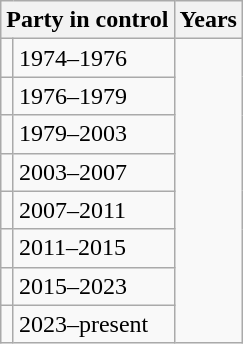<table class="wikitable">
<tr>
<th colspan=2>Party in control</th>
<th>Years</th>
</tr>
<tr>
<td></td>
<td>1974–1976</td>
</tr>
<tr>
<td></td>
<td>1976–1979</td>
</tr>
<tr>
<td></td>
<td>1979–2003</td>
</tr>
<tr>
<td></td>
<td>2003–2007</td>
</tr>
<tr>
<td></td>
<td>2007–2011</td>
</tr>
<tr>
<td></td>
<td>2011–2015</td>
</tr>
<tr>
<td></td>
<td>2015–2023</td>
</tr>
<tr>
<td></td>
<td>2023–present</td>
</tr>
</table>
